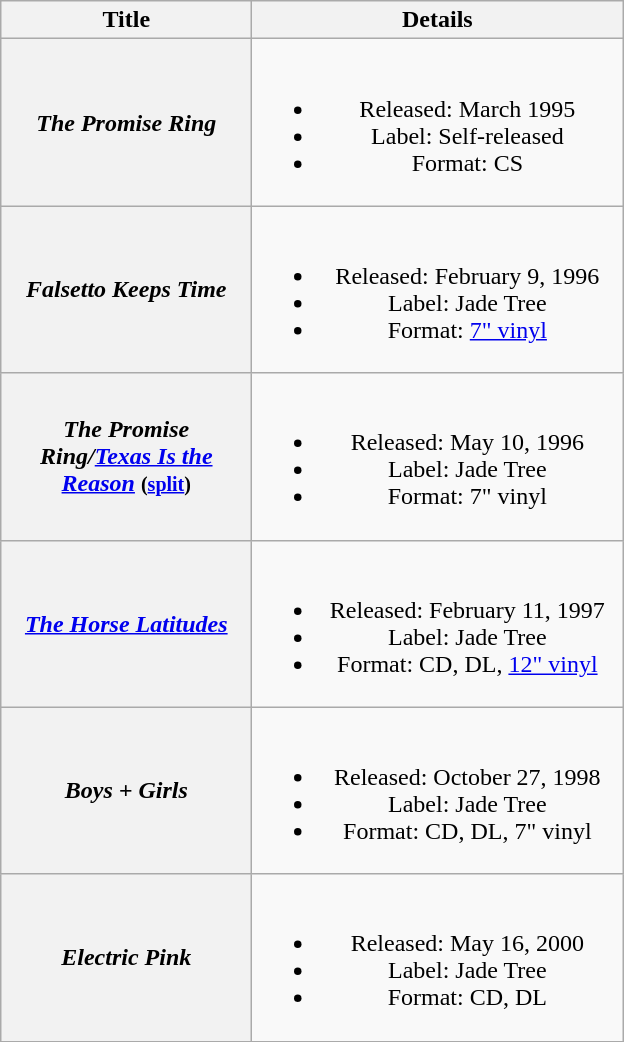<table class="wikitable plainrowheaders" style="text-align:center;">
<tr>
<th rowspan="1" style="width:10em;">Title</th>
<th rowspan="1" style="width:15em;">Details</th>
</tr>
<tr>
<th scope="row"><em>The Promise Ring</em></th>
<td><br><ul><li>Released: March 1995</li><li>Label: Self-released</li><li>Format: CS</li></ul></td>
</tr>
<tr>
<th scope="row"><em>Falsetto Keeps Time</em></th>
<td><br><ul><li>Released: February 9, 1996</li><li>Label: Jade Tree</li><li>Format: <a href='#'>7" vinyl</a></li></ul></td>
</tr>
<tr>
<th scope="row"><em>The Promise Ring/<a href='#'>Texas Is the Reason</a></em> <small>(<a href='#'>split</a>)</small></th>
<td><br><ul><li>Released: May 10, 1996</li><li>Label: Jade Tree</li><li>Format: 7" vinyl</li></ul></td>
</tr>
<tr>
<th scope="row"><em><a href='#'>The Horse Latitudes</a></em></th>
<td><br><ul><li>Released: February 11, 1997</li><li>Label: Jade Tree</li><li>Format: CD, DL, <a href='#'>12" vinyl</a></li></ul></td>
</tr>
<tr>
<th scope="row"><em>Boys + Girls</em></th>
<td><br><ul><li>Released: October 27, 1998</li><li>Label: Jade Tree</li><li>Format: CD, DL, 7" vinyl</li></ul></td>
</tr>
<tr>
<th scope="row"><em>Electric Pink</em></th>
<td><br><ul><li>Released: May 16, 2000</li><li>Label: Jade Tree</li><li>Format: CD, DL</li></ul></td>
</tr>
</table>
